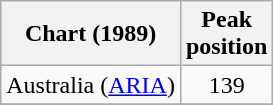<table class="wikitable">
<tr>
<th>Chart (1989)</th>
<th>Peak<br>position</th>
</tr>
<tr>
<td>Australia (<a href='#'>ARIA</a>)</td>
<td align="center">139</td>
</tr>
<tr>
</tr>
</table>
